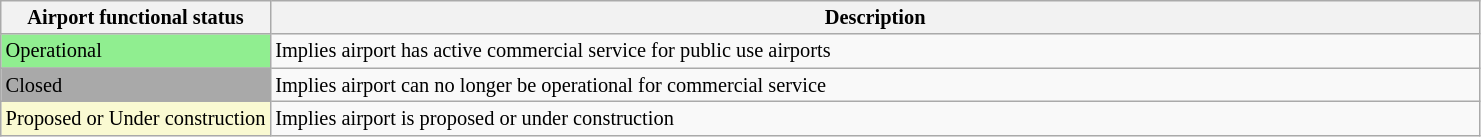<table class="sortable wikitable" style="font-size: 85%">
<tr>
<th>Airport functional status</th>
<th style="width:800px;">Description</th>
</tr>
<tr>
<td style="background:lightgreen;">Operational</td>
<td>Implies airport has active commercial service for public use airports</td>
</tr>
<tr>
<td style="background:DarkGray; color:black;">Closed</td>
<td>Implies airport can no longer be operational for commercial service</td>
</tr>
<tr>
<td style="background:LightGoldenRodYellow; color:black;">Proposed or Under construction</td>
<td>Implies airport is proposed or under construction</td>
</tr>
</table>
